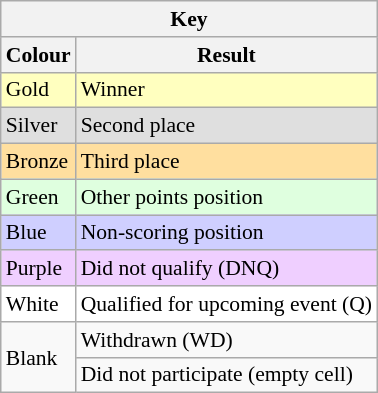<table style="margin-right:0; font-size:90%" class="wikitable">
<tr>
<th colspan=2>Key</th>
</tr>
<tr>
<th>Colour</th>
<th>Result</th>
</tr>
<tr style="background-color:#FFFFBF">
<td>Gold</td>
<td>Winner</td>
</tr>
<tr style="background-color:#DFDFDF">
<td>Silver</td>
<td>Second place</td>
</tr>
<tr style="background-color:#FFDF9F">
<td>Bronze</td>
<td>Third place</td>
</tr>
<tr style="background-color:#DFFFDF">
<td>Green</td>
<td>Other points position</td>
</tr>
<tr style="background-color:#CFCFFF">
<td>Blue</td>
<td>Non-scoring position</td>
</tr>
<tr style="background-color:#EFCFFF">
<td>Purple</td>
<td>Did not qualify (DNQ)</td>
</tr>
<tr style="background-color:#FFFFFF">
<td>White</td>
<td>Qualified for upcoming event (Q)</td>
</tr>
<tr>
<td rowspan="2">Blank</td>
<td>Withdrawn (WD)</td>
</tr>
<tr>
<td>Did not participate (empty cell)</td>
</tr>
</table>
